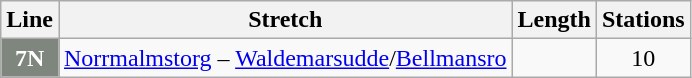<table class="wikitable">
<tr>
<th>Line</th>
<th>Stretch</th>
<th>Length</th>
<th>Stations</th>
</tr>
<tr>
<td align="center" style="color: white; background-color: #7f867e"><strong>7N</strong></td>
<td><a href='#'>Norrmalmstorg</a> – <a href='#'>Waldemarsudde</a>/<a href='#'>Bellmansro</a></td>
<td></td>
<td align="center">10</td>
</tr>
</table>
